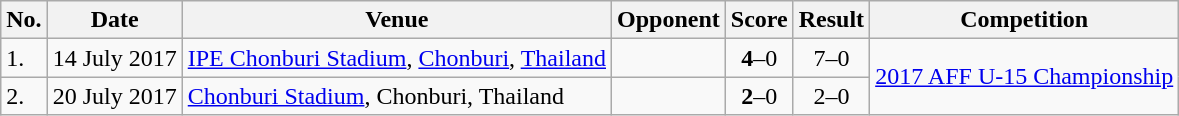<table class="wikitable">
<tr>
<th>No.</th>
<th>Date</th>
<th>Venue</th>
<th>Opponent</th>
<th>Score</th>
<th>Result</th>
<th>Competition</th>
</tr>
<tr>
<td>1.</td>
<td>14 July 2017</td>
<td><a href='#'>IPE Chonburi Stadium</a>, <a href='#'>Chonburi</a>, <a href='#'>Thailand</a></td>
<td></td>
<td align=center><strong>4</strong>–0</td>
<td align=center>7–0</td>
<td rowspan=2><a href='#'>2017 AFF U-15 Championship</a></td>
</tr>
<tr>
<td>2.</td>
<td>20 July 2017</td>
<td><a href='#'>Chonburi Stadium</a>, Chonburi, Thailand</td>
<td></td>
<td align=center><strong>2</strong>–0</td>
<td align=center>2–0</td>
</tr>
</table>
